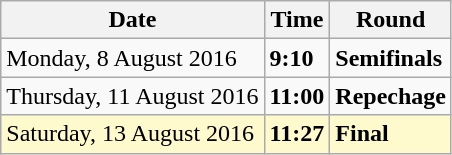<table class="wikitable">
<tr>
<th>Date</th>
<th>Time</th>
<th>Round</th>
</tr>
<tr>
<td>Monday, 8 August 2016</td>
<td><strong>9:10</strong></td>
<td><strong>Semifinals</strong></td>
</tr>
<tr>
<td>Thursday, 11 August 2016</td>
<td><strong>11:00</strong></td>
<td><strong>Repechage</strong></td>
</tr>
<tr style=background:lemonchiffon>
<td>Saturday, 13 August 2016</td>
<td><strong>11:27</strong></td>
<td><strong>Final</strong></td>
</tr>
</table>
